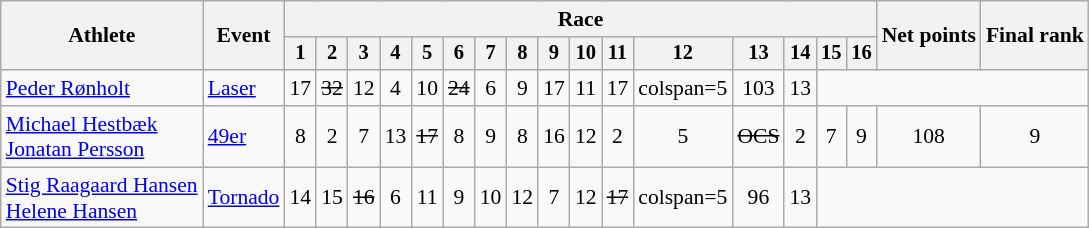<table class="wikitable" style="font-size:90%">
<tr>
<th rowspan="2">Athlete</th>
<th rowspan="2">Event</th>
<th colspan=16>Race</th>
<th rowspan=2>Net points</th>
<th rowspan=2>Final rank</th>
</tr>
<tr style="font-size:95%">
<th>1</th>
<th>2</th>
<th>3</th>
<th>4</th>
<th>5</th>
<th>6</th>
<th>7</th>
<th>8</th>
<th>9</th>
<th>10</th>
<th>11</th>
<th>12</th>
<th>13</th>
<th>14</th>
<th>15</th>
<th>16</th>
</tr>
<tr align=center>
<td align=left><a href='#'>Peder Rønholt</a></td>
<td align=left><a href='#'>Laser</a></td>
<td>17</td>
<td><s>32</s></td>
<td>12</td>
<td>4</td>
<td>10</td>
<td><s>24</s></td>
<td>6</td>
<td>9</td>
<td>17</td>
<td>11</td>
<td>17</td>
<td>colspan=5 </td>
<td>103</td>
<td>13</td>
</tr>
<tr align=center>
<td align=left><a href='#'>Michael Hestbæk</a><br><a href='#'>Jonatan Persson</a></td>
<td align=left><a href='#'>49er</a></td>
<td>8</td>
<td>2</td>
<td>7</td>
<td>13</td>
<td><s>17</s></td>
<td>8</td>
<td>9</td>
<td>8</td>
<td>16</td>
<td>12</td>
<td>2</td>
<td>5</td>
<td><s>OCS</s></td>
<td>2</td>
<td>7</td>
<td>9</td>
<td>108</td>
<td>9</td>
</tr>
<tr align=center>
<td align=left><a href='#'>Stig Raagaard Hansen</a><br><a href='#'>Helene Hansen</a></td>
<td align=left><a href='#'>Tornado</a></td>
<td>14</td>
<td>15</td>
<td><s>16</s></td>
<td>6</td>
<td>11</td>
<td>9</td>
<td>10</td>
<td>12</td>
<td>7</td>
<td>12</td>
<td><s>17</s></td>
<td>colspan=5 </td>
<td>96</td>
<td>13</td>
</tr>
</table>
